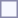<table style="border:1px solid #8888aa; background-color:#f7f8ff; padding:5px; font-size:95%; margin: 0px 12px 12px 0px;">
</table>
